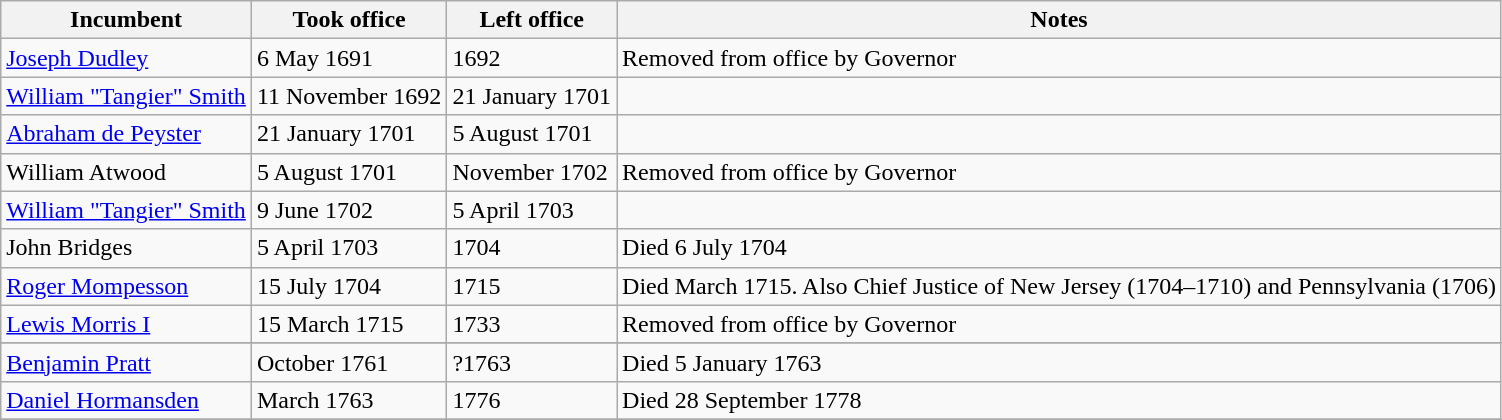<table class="wikitable" style="text-align:left">
<tr>
<th>Incumbent</th>
<th>Took office</th>
<th>Left office</th>
<th>Notes</th>
</tr>
<tr>
<td><a href='#'>Joseph Dudley</a></td>
<td>6 May 1691</td>
<td>1692</td>
<td>Removed from office by Governor</td>
</tr>
<tr>
<td><a href='#'>William "Tangier" Smith</a></td>
<td>11 November 1692</td>
<td>21 January 1701</td>
<td></td>
</tr>
<tr>
<td><a href='#'>Abraham de Peyster</a></td>
<td>21 January 1701</td>
<td>5 August 1701</td>
<td></td>
</tr>
<tr>
<td>William Atwood</td>
<td>5 August 1701</td>
<td>November 1702</td>
<td>Removed from office by Governor</td>
</tr>
<tr>
<td><a href='#'>William "Tangier" Smith</a></td>
<td>9 June 1702</td>
<td>5 April 1703</td>
<td></td>
</tr>
<tr>
<td>John Bridges</td>
<td>5 April 1703</td>
<td>1704</td>
<td>Died 6 July 1704</td>
</tr>
<tr>
<td><a href='#'>Roger Mompesson</a></td>
<td>15 July 1704</td>
<td>1715</td>
<td>Died March 1715. Also Chief Justice of New Jersey (1704–1710) and Pennsylvania (1706)</td>
</tr>
<tr>
<td><a href='#'>Lewis Morris I</a></td>
<td>15 March 1715</td>
<td>1733</td>
<td>Removed from office by Governor</td>
</tr>
<tr | >
</tr>
<tr>
<td><a href='#'>Benjamin Pratt</a></td>
<td>October 1761</td>
<td>?1763</td>
<td>Died 5 January 1763</td>
</tr>
<tr>
<td><a href='#'>Daniel Hormansden</a></td>
<td>March 1763</td>
<td>1776</td>
<td>Died 28 September 1778</td>
</tr>
<tr>
</tr>
</table>
